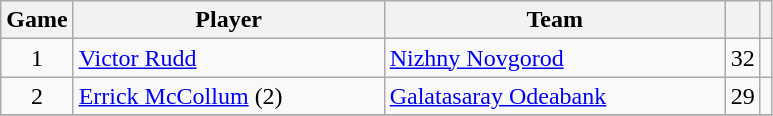<table class="wikitable sortable" style="text-align: center;">
<tr>
<th>Game</th>
<th style="width:200px;">Player</th>
<th style="width:220px;">Team</th>
<th><a href='#'></a></th>
<th></th>
</tr>
<tr>
<td>1</td>
<td align="left"> <a href='#'>Victor Rudd</a></td>
<td align="left"> <a href='#'>Nizhny Novgorod</a></td>
<td>32</td>
<td></td>
</tr>
<tr>
<td>2</td>
<td align="left"> <a href='#'>Errick McCollum</a> (2)</td>
<td align="left"> <a href='#'>Galatasaray Odeabank</a></td>
<td>29</td>
<td></td>
</tr>
<tr>
</tr>
</table>
